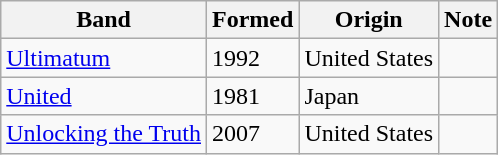<table class="wikitable sortable">
<tr>
<th>Band</th>
<th>Formed</th>
<th>Origin</th>
<th class=unsortable>Note</th>
</tr>
<tr>
<td><a href='#'>Ultimatum</a></td>
<td>1992</td>
<td>United States</td>
<td></td>
</tr>
<tr>
<td><a href='#'>United</a></td>
<td>1981</td>
<td>Japan</td>
<td></td>
</tr>
<tr>
<td><a href='#'>Unlocking the Truth</a></td>
<td>2007</td>
<td>United States</td>
<td></td>
</tr>
</table>
